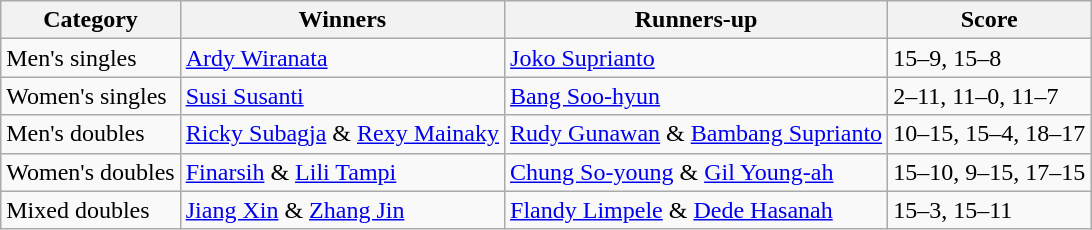<table class=wikitable>
<tr>
<th>Category</th>
<th>Winners</th>
<th>Runners-up</th>
<th>Score</th>
</tr>
<tr>
<td>Men's singles</td>
<td> <a href='#'>Ardy Wiranata</a></td>
<td> <a href='#'>Joko Suprianto</a></td>
<td>15–9, 15–8</td>
</tr>
<tr>
<td>Women's singles</td>
<td> <a href='#'>Susi Susanti</a></td>
<td> <a href='#'>Bang Soo-hyun</a></td>
<td>2–11, 11–0, 11–7</td>
</tr>
<tr>
<td>Men's doubles</td>
<td> <a href='#'>Ricky Subagja</a> & <a href='#'>Rexy Mainaky</a></td>
<td> <a href='#'>Rudy Gunawan</a> & <a href='#'>Bambang Suprianto</a></td>
<td>10–15, 15–4, 18–17</td>
</tr>
<tr>
<td>Women's doubles</td>
<td> <a href='#'>Finarsih</a> & <a href='#'>Lili Tampi</a></td>
<td> <a href='#'>Chung So-young</a> & <a href='#'>Gil Young-ah</a></td>
<td>15–10, 9–15, 17–15</td>
</tr>
<tr>
<td>Mixed doubles</td>
<td> <a href='#'>Jiang Xin</a> & <a href='#'>Zhang Jin</a></td>
<td> <a href='#'>Flandy Limpele</a> & <a href='#'>Dede Hasanah</a></td>
<td>15–3, 15–11</td>
</tr>
</table>
